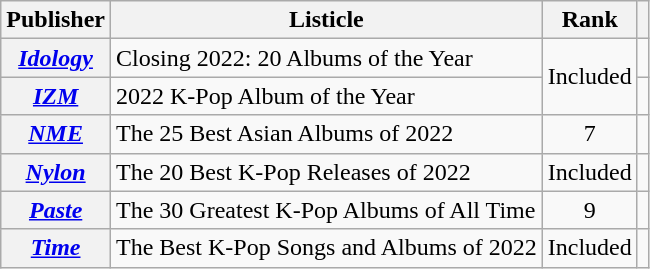<table class="wikitable plainrowheaders sortable" style="text-align:center">
<tr>
<th scope="col">Publisher</th>
<th scope="col">Listicle</th>
<th scope="col">Rank</th>
<th scope="col" class="unsortable"></th>
</tr>
<tr>
<th scope="row"><em><a href='#'>Idology</a></em></th>
<td style="text-align:left">Closing 2022: 20 Albums of the Year</td>
<td rowspan="2">Included</td>
<td></td>
</tr>
<tr>
<th scope="row"><em><a href='#'>IZM</a></em></th>
<td style="text-align:left">2022 K-Pop Album of the Year</td>
<td></td>
</tr>
<tr>
<th scope="row"><em><a href='#'>NME</a></em></th>
<td style="text-align:left">The 25 Best Asian Albums of 2022</td>
<td>7</td>
<td></td>
</tr>
<tr>
<th scope="row"><em><a href='#'>Nylon</a></em></th>
<td style="text-align:left">The 20 Best K-Pop Releases of 2022</td>
<td>Included</td>
<td></td>
</tr>
<tr>
<th scope="row"><em><a href='#'>Paste</a></em></th>
<td style="text-align:left">The 30 Greatest K-Pop Albums of All Time</td>
<td>9</td>
<td></td>
</tr>
<tr>
<th scope="row"><em><a href='#'>Time</a></em></th>
<td style="text-align:left">The Best K-Pop Songs and Albums of 2022</td>
<td>Included</td>
<td></td>
</tr>
</table>
